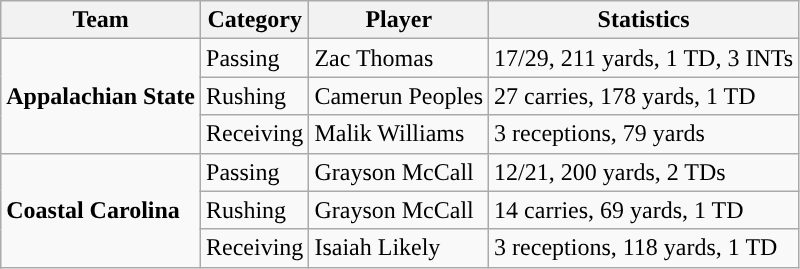<table class="wikitable" style="float: left;">
<tr>
<th>Team</th>
<th>Category</th>
<th>Player</th>
<th>Statistics</th>
</tr>
<tr>
<td rowspan=3><strong>Appalachian State</strong></td>
<td>Passing</td>
<td>Zac Thomas</td>
<td>17/29, 211 yards, 1 TD, 3 INTs</td>
</tr>
<tr>
<td>Rushing</td>
<td>Camerun Peoples</td>
<td>27 carries, 178 yards, 1 TD</td>
</tr>
<tr>
<td>Receiving</td>
<td>Malik Williams</td>
<td>3 receptions, 79 yards</td>
</tr>
<tr>
<td rowspan=3><strong>Coastal Carolina</strong></td>
<td>Passing</td>
<td>Grayson McCall</td>
<td>12/21, 200 yards, 2 TDs</td>
</tr>
<tr>
<td>Rushing</td>
<td>Grayson McCall</td>
<td>14 carries, 69 yards, 1 TD</td>
</tr>
<tr>
<td>Receiving</td>
<td>Isaiah Likely</td>
<td>3 receptions, 118 yards, 1 TD</td>
</tr>
</table>
